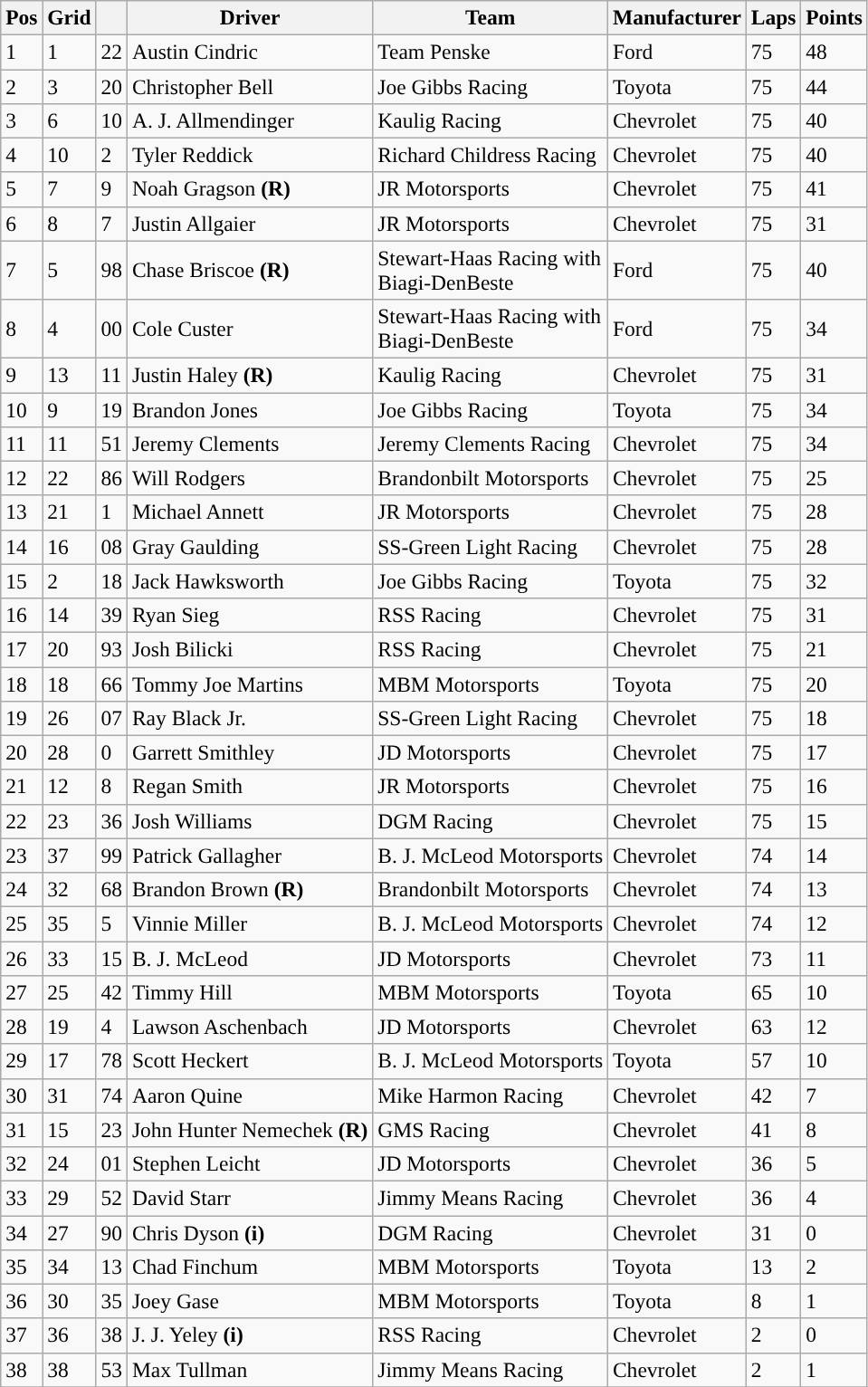<table class="wikitable" style="font-size:98%">
<tr>
<th>Pos</th>
<th>Grid</th>
<th></th>
<th>Driver</th>
<th>Team</th>
<th>Manufacturer</th>
<th>Laps</th>
<th>Points</th>
</tr>
<tr>
<td>1</td>
<td>1</td>
<td>22</td>
<td>Austin Cindric</td>
<td>Team Penske</td>
<td>Ford</td>
<td>75</td>
<td>48</td>
</tr>
<tr>
<td>2</td>
<td>3</td>
<td>20</td>
<td>Christopher Bell</td>
<td>Joe Gibbs Racing</td>
<td>Toyota</td>
<td>75</td>
<td>44</td>
</tr>
<tr>
<td>3</td>
<td>6</td>
<td>10</td>
<td>A. J. Allmendinger</td>
<td>Kaulig Racing</td>
<td>Chevrolet</td>
<td>75</td>
<td>40</td>
</tr>
<tr>
<td>4</td>
<td>10</td>
<td>2</td>
<td>Tyler Reddick</td>
<td>Richard Childress Racing</td>
<td>Chevrolet</td>
<td>75</td>
<td>40</td>
</tr>
<tr>
<td>5</td>
<td>7</td>
<td>9</td>
<td>Noah Gragson <strong>(R)</strong></td>
<td>JR Motorsports</td>
<td>Chevrolet</td>
<td>75</td>
<td>41</td>
</tr>
<tr>
<td>6</td>
<td>8</td>
<td>7</td>
<td>Justin Allgaier</td>
<td>JR Motorsports</td>
<td>Chevrolet</td>
<td>75</td>
<td>31</td>
</tr>
<tr>
<td>7</td>
<td>5</td>
<td>98</td>
<td>Chase Briscoe <strong>(R)</strong></td>
<td>Stewart-Haas Racing with<br>Biagi-DenBeste</td>
<td>Ford</td>
<td>75</td>
<td>40</td>
</tr>
<tr>
<td>8</td>
<td>4</td>
<td>00</td>
<td>Cole Custer</td>
<td>Stewart-Haas Racing with<br>Biagi-DenBeste</td>
<td>Ford</td>
<td>75</td>
<td>34</td>
</tr>
<tr>
<td>9</td>
<td>13</td>
<td>11</td>
<td>Justin Haley <strong>(R)</strong></td>
<td>Kaulig Racing</td>
<td>Chevrolet</td>
<td>75</td>
<td>31</td>
</tr>
<tr>
<td>10</td>
<td>9</td>
<td>19</td>
<td>Brandon Jones</td>
<td>Joe Gibbs Racing</td>
<td>Toyota</td>
<td>75</td>
<td>34</td>
</tr>
<tr>
<td>11</td>
<td>11</td>
<td>51</td>
<td>Jeremy Clements</td>
<td>Jeremy Clements Racing</td>
<td>Chevrolet</td>
<td>75</td>
<td>34</td>
</tr>
<tr>
<td>12</td>
<td>22</td>
<td>86</td>
<td>Will Rodgers</td>
<td>Brandonbilt Motorsports</td>
<td>Chevrolet</td>
<td>75</td>
<td>25</td>
</tr>
<tr>
<td>13</td>
<td>21</td>
<td>1</td>
<td>Michael Annett</td>
<td>JR Motorsports</td>
<td>Chevrolet</td>
<td>75</td>
<td>28</td>
</tr>
<tr>
<td>14</td>
<td>16</td>
<td>08</td>
<td>Gray Gaulding</td>
<td>SS-Green Light Racing</td>
<td>Chevrolet</td>
<td>75</td>
<td>28</td>
</tr>
<tr>
<td>15</td>
<td>2</td>
<td>18</td>
<td>Jack Hawksworth</td>
<td>Joe Gibbs Racing</td>
<td>Toyota</td>
<td>75</td>
<td>32</td>
</tr>
<tr>
<td>16</td>
<td>14</td>
<td>39</td>
<td>Ryan Sieg</td>
<td>RSS Racing</td>
<td>Chevrolet</td>
<td>75</td>
<td>31</td>
</tr>
<tr>
<td>17</td>
<td>20</td>
<td>93</td>
<td>Josh Bilicki</td>
<td>RSS Racing</td>
<td>Chevrolet</td>
<td>75</td>
<td>21</td>
</tr>
<tr>
<td>18</td>
<td>18</td>
<td>66</td>
<td>Tommy Joe Martins</td>
<td>MBM Motorsports</td>
<td>Toyota</td>
<td>75</td>
<td>20</td>
</tr>
<tr>
<td>19</td>
<td>26</td>
<td>07</td>
<td>Ray Black Jr.</td>
<td>SS-Green Light Racing</td>
<td>Chevrolet</td>
<td>75</td>
<td>18</td>
</tr>
<tr>
<td>20</td>
<td>28</td>
<td>0</td>
<td>Garrett Smithley</td>
<td>JD Motorsports</td>
<td>Chevrolet</td>
<td>75</td>
<td>17</td>
</tr>
<tr>
<td>21</td>
<td>12</td>
<td>8</td>
<td>Regan Smith</td>
<td>JR Motorsports</td>
<td>Chevrolet</td>
<td>75</td>
<td>16</td>
</tr>
<tr>
<td>22</td>
<td>23</td>
<td>36</td>
<td>Josh Williams</td>
<td>DGM Racing</td>
<td>Chevrolet</td>
<td>75</td>
<td>15</td>
</tr>
<tr>
<td>23</td>
<td>37</td>
<td>99</td>
<td>Patrick Gallagher</td>
<td>B. J. McLeod Motorsports</td>
<td>Chevrolet</td>
<td>74</td>
<td>14</td>
</tr>
<tr>
<td>24</td>
<td>32</td>
<td>68</td>
<td>Brandon Brown <strong>(R)</strong></td>
<td>Brandonbilt Motorsports</td>
<td>Chevrolet</td>
<td>74</td>
<td>13</td>
</tr>
<tr>
<td>25</td>
<td>35</td>
<td>5</td>
<td>Vinnie Miller</td>
<td>B. J. McLeod Motorsports</td>
<td>Chevrolet</td>
<td>74</td>
<td>12</td>
</tr>
<tr>
<td>26</td>
<td>33</td>
<td>15</td>
<td>B. J. McLeod</td>
<td>JD Motorsports</td>
<td>Chevrolet</td>
<td>73</td>
<td>11</td>
</tr>
<tr>
<td>27</td>
<td>25</td>
<td>42</td>
<td>Timmy Hill</td>
<td>MBM Motorsports</td>
<td>Toyota</td>
<td>65</td>
<td>10</td>
</tr>
<tr>
<td>28</td>
<td>19</td>
<td>4</td>
<td>Lawson Aschenbach</td>
<td>JD Motorsports</td>
<td>Chevrolet</td>
<td>63</td>
<td>12</td>
</tr>
<tr>
<td>29</td>
<td>17</td>
<td>78</td>
<td>Scott Heckert</td>
<td>B. J. McLeod Motorsports</td>
<td>Toyota</td>
<td>57</td>
<td>10</td>
</tr>
<tr>
<td>30</td>
<td>31</td>
<td>74</td>
<td>Aaron Quine</td>
<td>Mike Harmon Racing</td>
<td>Chevrolet</td>
<td>42</td>
<td>7</td>
</tr>
<tr>
<td>31</td>
<td>15</td>
<td>23</td>
<td>John Hunter Nemechek <strong>(R)</strong></td>
<td>GMS Racing</td>
<td>Chevrolet</td>
<td>41</td>
<td>8</td>
</tr>
<tr>
<td>32</td>
<td>24</td>
<td>01</td>
<td>Stephen Leicht</td>
<td>JD Motorsports</td>
<td>Chevrolet</td>
<td>36</td>
<td>5</td>
</tr>
<tr>
<td>33</td>
<td>29</td>
<td>52</td>
<td>David Starr</td>
<td>Jimmy Means Racing</td>
<td>Chevrolet</td>
<td>36</td>
<td>4</td>
</tr>
<tr>
<td>34</td>
<td>27</td>
<td>90</td>
<td>Chris Dyson <strong>(i)</strong></td>
<td>DGM Racing</td>
<td>Chevrolet</td>
<td>31</td>
<td>0</td>
</tr>
<tr>
<td>35</td>
<td>34</td>
<td>13</td>
<td>Chad Finchum</td>
<td>MBM Motorsports</td>
<td>Toyota</td>
<td>13</td>
<td>2</td>
</tr>
<tr>
<td>36</td>
<td>30</td>
<td>35</td>
<td>Joey Gase</td>
<td>MBM Motorsports</td>
<td>Toyota</td>
<td>8</td>
<td>1</td>
</tr>
<tr>
<td>37</td>
<td>36</td>
<td>38</td>
<td>J. J. Yeley <strong>(i)</strong></td>
<td>RSS Racing</td>
<td>Chevrolet</td>
<td>2</td>
<td>0</td>
</tr>
<tr>
<td>38</td>
<td>38</td>
<td>53</td>
<td>Max Tullman</td>
<td>Jimmy Means Racing</td>
<td>Chevrolet</td>
<td>2</td>
<td>1</td>
</tr>
<tr>
</tr>
</table>
